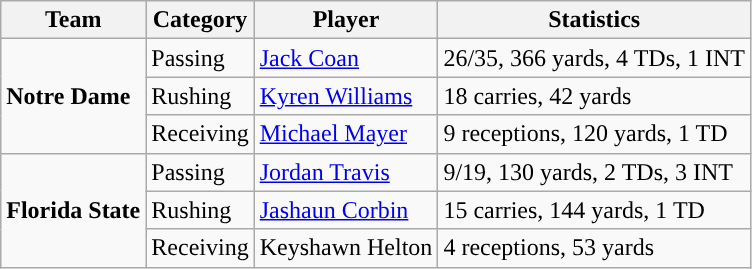<table class="wikitable" style="float: left;">
<tr>
<th>Team</th>
<th>Category</th>
<th>Player</th>
<th>Statistics</th>
</tr>
<tr>
<td rowspan=3><strong>Notre Dame</strong></td>
<td>Passing</td>
<td><a href='#'>Jack Coan</a></td>
<td>26/35, 366 yards, 4 TDs, 1 INT</td>
</tr>
<tr>
<td>Rushing</td>
<td><a href='#'>Kyren Williams</a></td>
<td>18 carries, 42 yards</td>
</tr>
<tr>
<td>Receiving</td>
<td><a href='#'>Michael Mayer</a></td>
<td>9 receptions, 120 yards, 1 TD</td>
</tr>
<tr>
<td rowspan=3><strong>Florida State</strong></td>
<td>Passing</td>
<td><a href='#'>Jordan Travis</a></td>
<td>9/19, 130 yards, 2 TDs, 3 INT</td>
</tr>
<tr>
<td>Rushing</td>
<td><a href='#'>Jashaun Corbin</a></td>
<td>15 carries, 144 yards, 1 TD</td>
</tr>
<tr>
<td>Receiving</td>
<td>Keyshawn Helton</td>
<td>4 receptions, 53 yards</td>
</tr>
</table>
